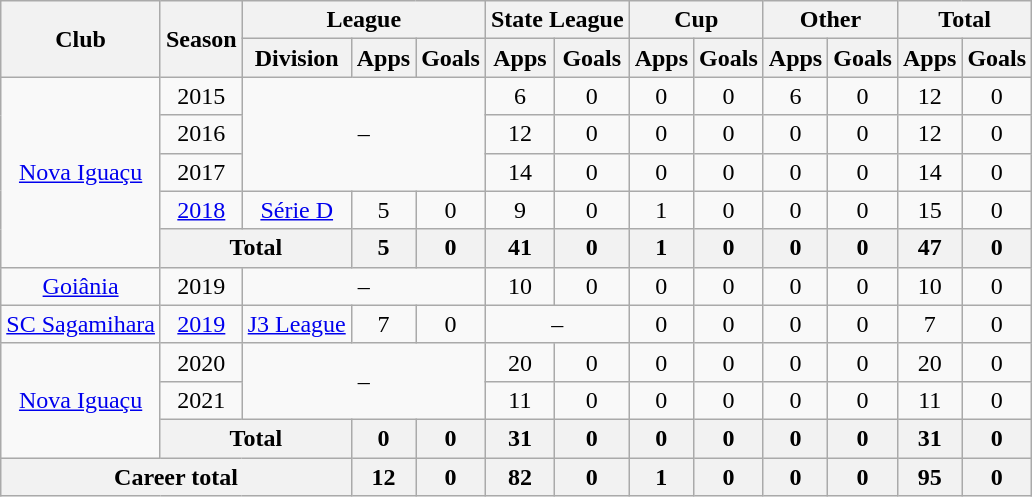<table class="wikitable" style="text-align: center">
<tr>
<th rowspan="2">Club</th>
<th rowspan="2">Season</th>
<th colspan="3">League</th>
<th colspan="2">State League</th>
<th colspan="2">Cup</th>
<th colspan="2">Other</th>
<th colspan="2">Total</th>
</tr>
<tr>
<th>Division</th>
<th>Apps</th>
<th>Goals</th>
<th>Apps</th>
<th>Goals</th>
<th>Apps</th>
<th>Goals</th>
<th>Apps</th>
<th>Goals</th>
<th>Apps</th>
<th>Goals</th>
</tr>
<tr>
<td rowspan="5"><a href='#'>Nova Iguaçu</a></td>
<td>2015</td>
<td rowspan="3" colspan="3">–</td>
<td>6</td>
<td>0</td>
<td>0</td>
<td>0</td>
<td>6</td>
<td>0</td>
<td>12</td>
<td>0</td>
</tr>
<tr>
<td>2016</td>
<td>12</td>
<td>0</td>
<td>0</td>
<td>0</td>
<td>0</td>
<td>0</td>
<td>12</td>
<td>0</td>
</tr>
<tr>
<td>2017</td>
<td>14</td>
<td>0</td>
<td>0</td>
<td>0</td>
<td>0</td>
<td>0</td>
<td>14</td>
<td>0</td>
</tr>
<tr>
<td><a href='#'>2018</a></td>
<td><a href='#'>Série D</a></td>
<td>5</td>
<td>0</td>
<td>9</td>
<td>0</td>
<td>1</td>
<td>0</td>
<td>0</td>
<td>0</td>
<td>15</td>
<td>0</td>
</tr>
<tr>
<th colspan="2"><strong>Total</strong></th>
<th>5</th>
<th>0</th>
<th>41</th>
<th>0</th>
<th>1</th>
<th>0</th>
<th>0</th>
<th>0</th>
<th>47</th>
<th>0</th>
</tr>
<tr>
<td><a href='#'>Goiânia</a></td>
<td>2019</td>
<td colspan="3">–</td>
<td>10</td>
<td>0</td>
<td>0</td>
<td>0</td>
<td>0</td>
<td>0</td>
<td>10</td>
<td>0</td>
</tr>
<tr>
<td><a href='#'>SC Sagamihara</a></td>
<td><a href='#'>2019</a></td>
<td><a href='#'>J3 League</a></td>
<td>7</td>
<td>0</td>
<td colspan="2">–</td>
<td>0</td>
<td>0</td>
<td>0</td>
<td>0</td>
<td>7</td>
<td>0</td>
</tr>
<tr>
<td rowspan="3"><a href='#'>Nova Iguaçu</a></td>
<td>2020</td>
<td rowspan="2" colspan="3">–</td>
<td>20</td>
<td>0</td>
<td>0</td>
<td>0</td>
<td>0</td>
<td>0</td>
<td>20</td>
<td>0</td>
</tr>
<tr>
<td>2021</td>
<td>11</td>
<td>0</td>
<td>0</td>
<td>0</td>
<td>0</td>
<td>0</td>
<td>11</td>
<td>0</td>
</tr>
<tr>
<th colspan="2"><strong>Total</strong></th>
<th>0</th>
<th>0</th>
<th>31</th>
<th>0</th>
<th>0</th>
<th>0</th>
<th>0</th>
<th>0</th>
<th>31</th>
<th>0</th>
</tr>
<tr>
<th colspan="3"><strong>Career total</strong></th>
<th>12</th>
<th>0</th>
<th>82</th>
<th>0</th>
<th>1</th>
<th>0</th>
<th>0</th>
<th>0</th>
<th>95</th>
<th>0</th>
</tr>
</table>
